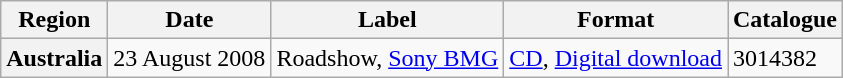<table class="wikitable plainrowheaders">
<tr>
<th>Region</th>
<th>Date</th>
<th>Label</th>
<th>Format</th>
<th>Catalogue</th>
</tr>
<tr>
<th scope="row">Australia</th>
<td>23 August 2008</td>
<td>Roadshow, <a href='#'>Sony BMG</a></td>
<td><a href='#'>CD</a>, <a href='#'>Digital download</a></td>
<td>3014382</td>
</tr>
</table>
